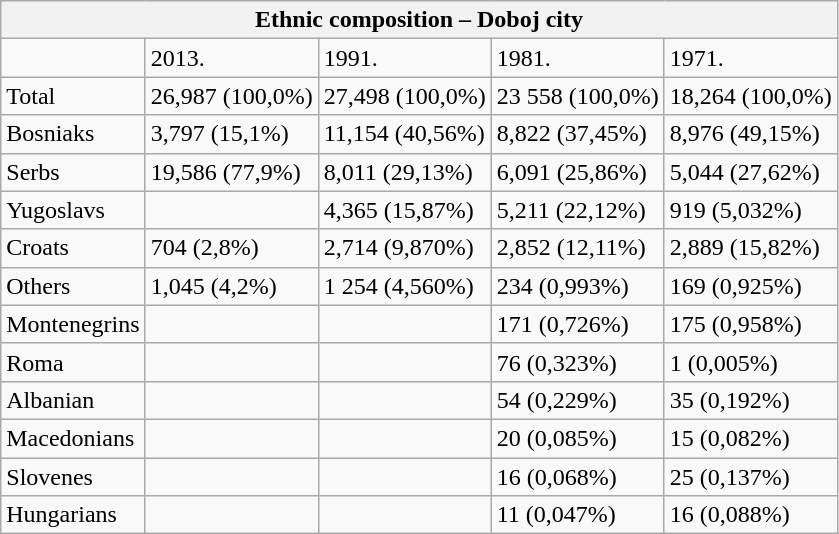<table class="wikitable">
<tr>
<th colspan="8">Ethnic composition – Doboj city</th>
</tr>
<tr>
<td></td>
<td>2013.</td>
<td>1991.</td>
<td>1981.</td>
<td>1971.</td>
</tr>
<tr>
<td>Total</td>
<td>26,987 (100,0%)</td>
<td>27,498 (100,0%)</td>
<td>23 558 (100,0%)</td>
<td>18,264 (100,0%)</td>
</tr>
<tr>
<td>Bosniaks</td>
<td>3,797 (15,1%)</td>
<td>11,154 (40,56%)</td>
<td>8,822 (37,45%)</td>
<td>8,976 (49,15%)</td>
</tr>
<tr>
<td>Serbs</td>
<td>19,586 (77,9%)</td>
<td>8,011 (29,13%)</td>
<td>6,091 (25,86%)</td>
<td>5,044 (27,62%)</td>
</tr>
<tr>
<td>Yugoslavs</td>
<td></td>
<td>4,365 (15,87%)</td>
<td>5,211 (22,12%)</td>
<td>919 (5,032%)</td>
</tr>
<tr>
<td>Croats</td>
<td>704 (2,8%)</td>
<td>2,714 (9,870%)</td>
<td>2,852 (12,11%)</td>
<td>2,889 (15,82%)</td>
</tr>
<tr>
<td>Others</td>
<td>1,045 (4,2%)</td>
<td>1 254 (4,560%)</td>
<td>234 (0,993%)</td>
<td>169 (0,925%)</td>
</tr>
<tr>
<td>Montenegrins</td>
<td></td>
<td></td>
<td>171 (0,726%)</td>
<td>175 (0,958%)</td>
</tr>
<tr>
<td>Roma</td>
<td></td>
<td></td>
<td>76 (0,323%)</td>
<td>1 (0,005%)</td>
</tr>
<tr>
<td>Albanian</td>
<td></td>
<td></td>
<td>54 (0,229%)</td>
<td>35 (0,192%)</td>
</tr>
<tr>
<td>Macedonians</td>
<td></td>
<td></td>
<td>20 (0,085%)</td>
<td>15 (0,082%)</td>
</tr>
<tr>
<td>Slovenes</td>
<td></td>
<td></td>
<td>16 (0,068%)</td>
<td>25 (0,137%)</td>
</tr>
<tr>
<td>Hungarians</td>
<td></td>
<td></td>
<td>11 (0,047%)</td>
<td>16 (0,088%)</td>
</tr>
</table>
